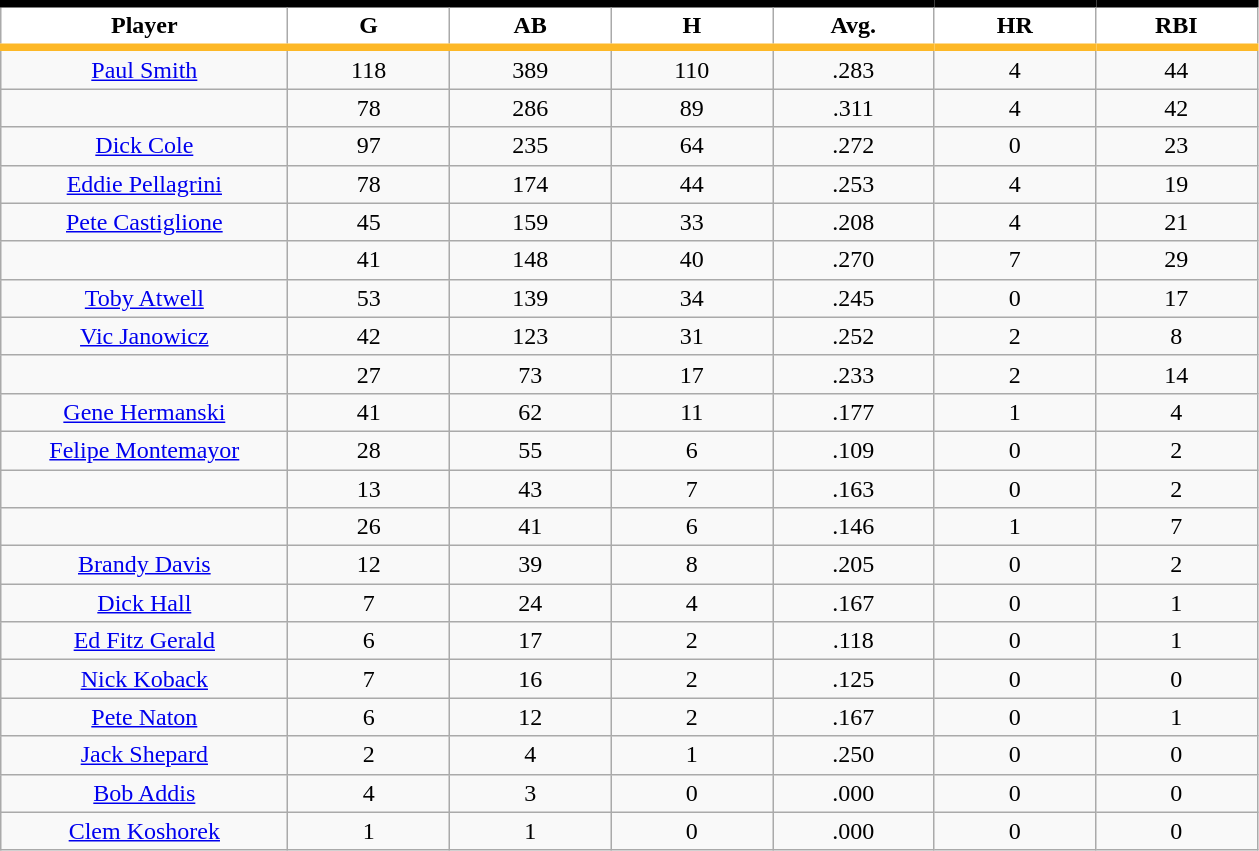<table class="wikitable sortable">
<tr>
<th style="background:#FFFFFF; border-top:#000000 5px solid; border-bottom:#FDB827 5px solid;" width="16%">Player</th>
<th style="background:#FFFFFF; border-top:#000000 5px solid; border-bottom:#FDB827 5px solid;" width="9%">G</th>
<th style="background:#FFFFFF; border-top:#000000 5px solid; border-bottom:#FDB827 5px solid;" width="9%">AB</th>
<th style="background:#FFFFFF; border-top:#000000 5px solid; border-bottom:#FDB827 5px solid;" width="9%">H</th>
<th style="background:#FFFFFF; border-top:#000000 5px solid; border-bottom:#FDB827 5px solid;" width="9%">Avg.</th>
<th style="background:#FFFFFF; border-top:#000000 5px solid; border-bottom:#FDB827 5px solid;" width="9%">HR</th>
<th style="background:#FFFFFF; border-top:#000000 5px solid; border-bottom:#FDB827 5px solid;" width="9%">RBI</th>
</tr>
<tr align="center">
<td><a href='#'>Paul Smith</a></td>
<td>118</td>
<td>389</td>
<td>110</td>
<td>.283</td>
<td>4</td>
<td>44</td>
</tr>
<tr align=center>
<td></td>
<td>78</td>
<td>286</td>
<td>89</td>
<td>.311</td>
<td>4</td>
<td>42</td>
</tr>
<tr align="center">
<td><a href='#'>Dick Cole</a></td>
<td>97</td>
<td>235</td>
<td>64</td>
<td>.272</td>
<td>0</td>
<td>23</td>
</tr>
<tr align=center>
<td><a href='#'>Eddie Pellagrini</a></td>
<td>78</td>
<td>174</td>
<td>44</td>
<td>.253</td>
<td>4</td>
<td>19</td>
</tr>
<tr align=center>
<td><a href='#'>Pete Castiglione</a></td>
<td>45</td>
<td>159</td>
<td>33</td>
<td>.208</td>
<td>4</td>
<td>21</td>
</tr>
<tr align=center>
<td></td>
<td>41</td>
<td>148</td>
<td>40</td>
<td>.270</td>
<td>7</td>
<td>29</td>
</tr>
<tr align="center">
<td><a href='#'>Toby Atwell</a></td>
<td>53</td>
<td>139</td>
<td>34</td>
<td>.245</td>
<td>0</td>
<td>17</td>
</tr>
<tr align=center>
<td><a href='#'>Vic Janowicz</a></td>
<td>42</td>
<td>123</td>
<td>31</td>
<td>.252</td>
<td>2</td>
<td>8</td>
</tr>
<tr align=center>
<td></td>
<td>27</td>
<td>73</td>
<td>17</td>
<td>.233</td>
<td>2</td>
<td>14</td>
</tr>
<tr align="center">
<td><a href='#'>Gene Hermanski</a></td>
<td>41</td>
<td>62</td>
<td>11</td>
<td>.177</td>
<td>1</td>
<td>4</td>
</tr>
<tr align=center>
<td><a href='#'>Felipe Montemayor</a></td>
<td>28</td>
<td>55</td>
<td>6</td>
<td>.109</td>
<td>0</td>
<td>2</td>
</tr>
<tr align=center>
<td></td>
<td>13</td>
<td>43</td>
<td>7</td>
<td>.163</td>
<td>0</td>
<td>2</td>
</tr>
<tr align="center">
<td></td>
<td>26</td>
<td>41</td>
<td>6</td>
<td>.146</td>
<td>1</td>
<td>7</td>
</tr>
<tr align="center">
<td><a href='#'>Brandy Davis</a></td>
<td>12</td>
<td>39</td>
<td>8</td>
<td>.205</td>
<td>0</td>
<td>2</td>
</tr>
<tr align=center>
<td><a href='#'>Dick Hall</a></td>
<td>7</td>
<td>24</td>
<td>4</td>
<td>.167</td>
<td>0</td>
<td>1</td>
</tr>
<tr align=center>
<td><a href='#'>Ed Fitz Gerald</a></td>
<td>6</td>
<td>17</td>
<td>2</td>
<td>.118</td>
<td>0</td>
<td>1</td>
</tr>
<tr align=center>
<td><a href='#'>Nick Koback</a></td>
<td>7</td>
<td>16</td>
<td>2</td>
<td>.125</td>
<td>0</td>
<td>0</td>
</tr>
<tr align=center>
<td><a href='#'>Pete Naton</a></td>
<td>6</td>
<td>12</td>
<td>2</td>
<td>.167</td>
<td>0</td>
<td>1</td>
</tr>
<tr align=center>
<td><a href='#'>Jack Shepard</a></td>
<td>2</td>
<td>4</td>
<td>1</td>
<td>.250</td>
<td>0</td>
<td>0</td>
</tr>
<tr align=center>
<td><a href='#'>Bob Addis</a></td>
<td>4</td>
<td>3</td>
<td>0</td>
<td>.000</td>
<td>0</td>
<td>0</td>
</tr>
<tr align=center>
<td><a href='#'>Clem Koshorek</a></td>
<td>1</td>
<td>1</td>
<td>0</td>
<td>.000</td>
<td>0</td>
<td>0</td>
</tr>
</table>
